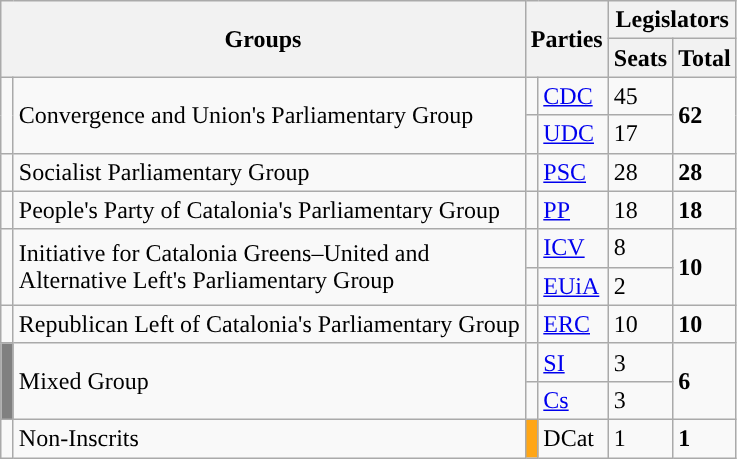<table class="wikitable" style="text-align:left;">
<tr>
<th rowspan="2" colspan="2">Groups</th>
<th rowspan="2" colspan="2">Parties</th>
<th colspan="2">Legislators</th>
</tr>
<tr>
<th>Seats</th>
<th>Total</th>
</tr>
<tr>
<td width="1" rowspan="2"></td>
<td rowspan="2">Convergence and Union's Parliamentary Group</td>
<td width="1" style="color:inherit;background:"></td>
<td align="left"><a href='#'>CDC</a></td>
<td>45</td>
<td rowspan="2"><strong>62</strong></td>
</tr>
<tr>
<td style="color:inherit;background:"></td>
<td align="left"><a href='#'>UDC</a></td>
<td>17</td>
</tr>
<tr>
<td style="color:inherit;background:"></td>
<td>Socialist Parliamentary Group</td>
<td style="color:inherit;background:"></td>
<td align="left"><a href='#'>PSC</a></td>
<td>28</td>
<td><strong>28</strong></td>
</tr>
<tr>
<td style="color:inherit;background:"></td>
<td>People's Party of Catalonia's Parliamentary Group</td>
<td style="color:inherit;background:"></td>
<td align="left"><a href='#'>PP</a></td>
<td>18</td>
<td><strong>18</strong></td>
</tr>
<tr>
<td rowspan="2" style="color:inherit;background:"></td>
<td rowspan="2">Initiative for Catalonia Greens–United and<br>Alternative Left's Parliamentary Group</td>
<td style="color:inherit;background:"></td>
<td align="left"><a href='#'>ICV</a></td>
<td>8</td>
<td rowspan="2"><strong>10</strong></td>
</tr>
<tr>
<td style="color:inherit;background:"></td>
<td align="left"><a href='#'>EUiA</a></td>
<td>2</td>
</tr>
<tr>
<td style="color:inherit;background:"></td>
<td>Republican Left of Catalonia's Parliamentary Group</td>
<td style="color:inherit;background:"></td>
<td align="left"><a href='#'>ERC</a></td>
<td>10</td>
<td><strong>10</strong></td>
</tr>
<tr>
<td rowspan="2" bgcolor="gray"></td>
<td rowspan="2">Mixed Group</td>
<td style="color:inherit;background:"></td>
<td align="left"><a href='#'>SI</a></td>
<td>3</td>
<td rowspan="2"><strong>6</strong></td>
</tr>
<tr>
<td style="color:inherit;background:"></td>
<td align="left"><a href='#'>Cs</a></td>
<td>3</td>
</tr>
<tr>
<td style="color:inherit;background:"></td>
<td>Non-Inscrits</td>
<td style="color:inherit;background:#FFA616"></td>
<td align="left">DCat</td>
<td>1</td>
<td><strong>1</strong></td>
</tr>
</table>
